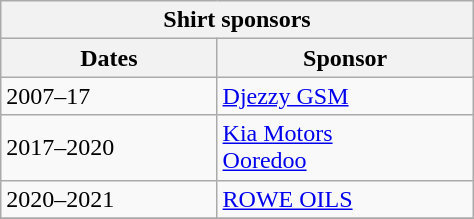<table class="wikitable mw-collapsible collapsible collapsed plainrowheaders" style="width: 25%; text-align: centr; margin-left:1em; float: left">
<tr>
<th colspan=2>Shirt sponsors</th>
</tr>
<tr>
<th scope="col">Dates</th>
<th scope="col">Sponsor</th>
</tr>
<tr>
<td scope="row">2007–17</td>
<td>  <a href='#'>Djezzy GSM</a></td>
</tr>
<tr>
<td scope="row">2017–2020</td>
<td> <a href='#'>Kia Motors</a><br> <a href='#'>Ooredoo</a></td>
</tr>
<tr>
<td scope="row">2020–2021</td>
<td> <a href='#'>ROWE OILS</a><br> </td>
</tr>
<tr>
</tr>
</table>
